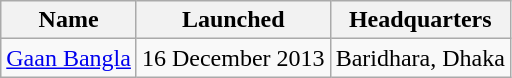<table class="sortable plainrowheaders wikitable">
<tr>
<th>Name</th>
<th>Launched</th>
<th>Headquarters</th>
</tr>
<tr>
<td><a href='#'>Gaan Bangla</a></td>
<td>16 December 2013</td>
<td>Baridhara, Dhaka</td>
</tr>
</table>
